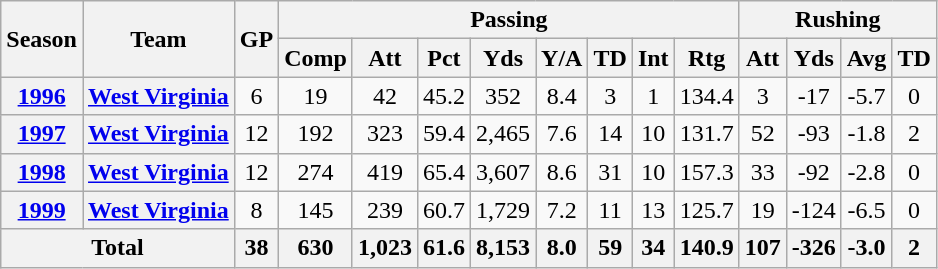<table class="wikitable" style="text-align: center;">
<tr>
<th rowspan="2">Season</th>
<th rowspan="2">Team</th>
<th rowspan="2">GP</th>
<th colspan="8">Passing</th>
<th colspan="4">Rushing</th>
</tr>
<tr>
<th>Comp</th>
<th>Att</th>
<th>Pct</th>
<th>Yds</th>
<th>Y/A</th>
<th>TD</th>
<th>Int</th>
<th>Rtg</th>
<th>Att</th>
<th>Yds</th>
<th>Avg</th>
<th>TD</th>
</tr>
<tr>
<th><a href='#'>1996</a></th>
<th><a href='#'>West Virginia</a></th>
<td>6</td>
<td>19</td>
<td>42</td>
<td>45.2</td>
<td>352</td>
<td>8.4</td>
<td>3</td>
<td>1</td>
<td>134.4</td>
<td>3</td>
<td>-17</td>
<td>-5.7</td>
<td>0</td>
</tr>
<tr>
<th><a href='#'>1997</a></th>
<th><a href='#'>West Virginia</a></th>
<td>12</td>
<td>192</td>
<td>323</td>
<td>59.4</td>
<td>2,465</td>
<td>7.6</td>
<td>14</td>
<td>10</td>
<td>131.7</td>
<td>52</td>
<td>-93</td>
<td>-1.8</td>
<td>2</td>
</tr>
<tr>
<th><a href='#'>1998</a></th>
<th><a href='#'>West Virginia</a></th>
<td>12</td>
<td>274</td>
<td>419</td>
<td>65.4</td>
<td>3,607</td>
<td>8.6</td>
<td>31</td>
<td>10</td>
<td>157.3</td>
<td>33</td>
<td>-92</td>
<td>-2.8</td>
<td>0</td>
</tr>
<tr>
<th><a href='#'>1999</a></th>
<th><a href='#'>West Virginia</a></th>
<td>8</td>
<td>145</td>
<td>239</td>
<td>60.7</td>
<td>1,729</td>
<td>7.2</td>
<td>11</td>
<td>13</td>
<td>125.7</td>
<td>19</td>
<td>-124</td>
<td>-6.5</td>
<td>0</td>
</tr>
<tr>
<th colspan="2">Total</th>
<th>38</th>
<th>630</th>
<th>1,023</th>
<th>61.6</th>
<th>8,153</th>
<th>8.0</th>
<th>59</th>
<th>34</th>
<th>140.9</th>
<th>107</th>
<th>-326</th>
<th>-3.0</th>
<th>2</th>
</tr>
</table>
